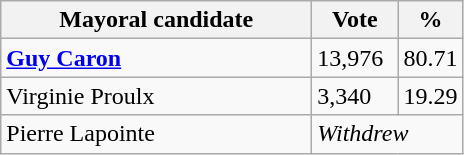<table class="wikitable">
<tr>
<th bgcolor="#DDDDFF" width="200px">Mayoral candidate</th>
<th bgcolor="#DDDDFF" width="50px">Vote</th>
<th bgcolor="#DDDDFF" width="30px">%</th>
</tr>
<tr>
<td><strong><a href='#'>Guy Caron</a></strong></td>
<td>13,976</td>
<td>80.71</td>
</tr>
<tr>
<td>Virginie Proulx</td>
<td>3,340</td>
<td>19.29</td>
</tr>
<tr>
<td>Pierre Lapointe</td>
<td colspan="2"><em>Withdrew</em></td>
</tr>
</table>
